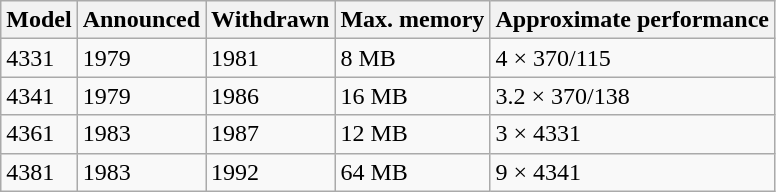<table class="wikitable">
<tr>
<th>Model</th>
<th>Announced</th>
<th>Withdrawn</th>
<th>Max. memory</th>
<th>Approximate performance</th>
</tr>
<tr>
<td>4331</td>
<td>1979</td>
<td>1981</td>
<td>8 MB</td>
<td>4 × 370/115</td>
</tr>
<tr>
<td>4341</td>
<td>1979</td>
<td>1986</td>
<td>16 MB</td>
<td>3.2 × 370/138</td>
</tr>
<tr>
<td>4361</td>
<td>1983</td>
<td>1987</td>
<td>12 MB</td>
<td>3 × 4331</td>
</tr>
<tr>
<td>4381</td>
<td>1983</td>
<td>1992</td>
<td>64 MB</td>
<td>9 × 4341</td>
</tr>
</table>
